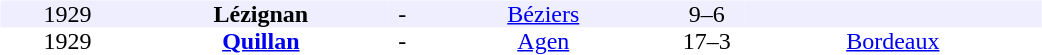<table table width=700>
<tr>
<td width=700 valign=top><br><table border=0 cellspacing=0 cellpadding=0 style=font-size: 100%; border-collapse: collapse; width=100%>
<tr align=center bgcolor=#EEEEFF>
<td width=90>1929</td>
<td width=170><strong>Lézignan</strong></td>
<td width=20>-</td>
<td width=170><a href='#'>Béziers</a></td>
<td width=50>9–6</td>
<td width=200></td>
</tr>
<tr align=center bgcolor=#FFFFFF>
<td width=90>1929</td>
<td width=170><strong><a href='#'>Quillan</a></strong></td>
<td width=20>-</td>
<td width=170><a href='#'>Agen</a></td>
<td width=50>17–3</td>
<td width=200><a href='#'>Bordeaux</a></td>
</tr>
</table>
</td>
</tr>
</table>
